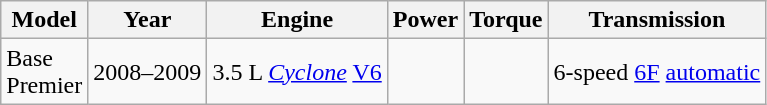<table class=wikitable>
<tr>
<th>Model</th>
<th>Year</th>
<th>Engine</th>
<th>Power</th>
<th>Torque</th>
<th>Transmission</th>
</tr>
<tr>
<td>Base<br>Premier</td>
<td rowspan=3>2008–2009</td>
<td rowspan=3>3.5 L <em><a href='#'>Cyclone</a></em> <a href='#'>V6</a></td>
<td rowspan=3></td>
<td rowspan="3"></td>
<td rowspan="3">6-speed <a href='#'>6F</a> <a href='#'>automatic</a></td>
</tr>
</table>
